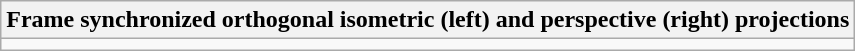<table class=wikitable>
<tr>
<th>Frame synchronized orthogonal isometric (left) and perspective (right) projections</th>
</tr>
<tr>
<td></td>
</tr>
</table>
